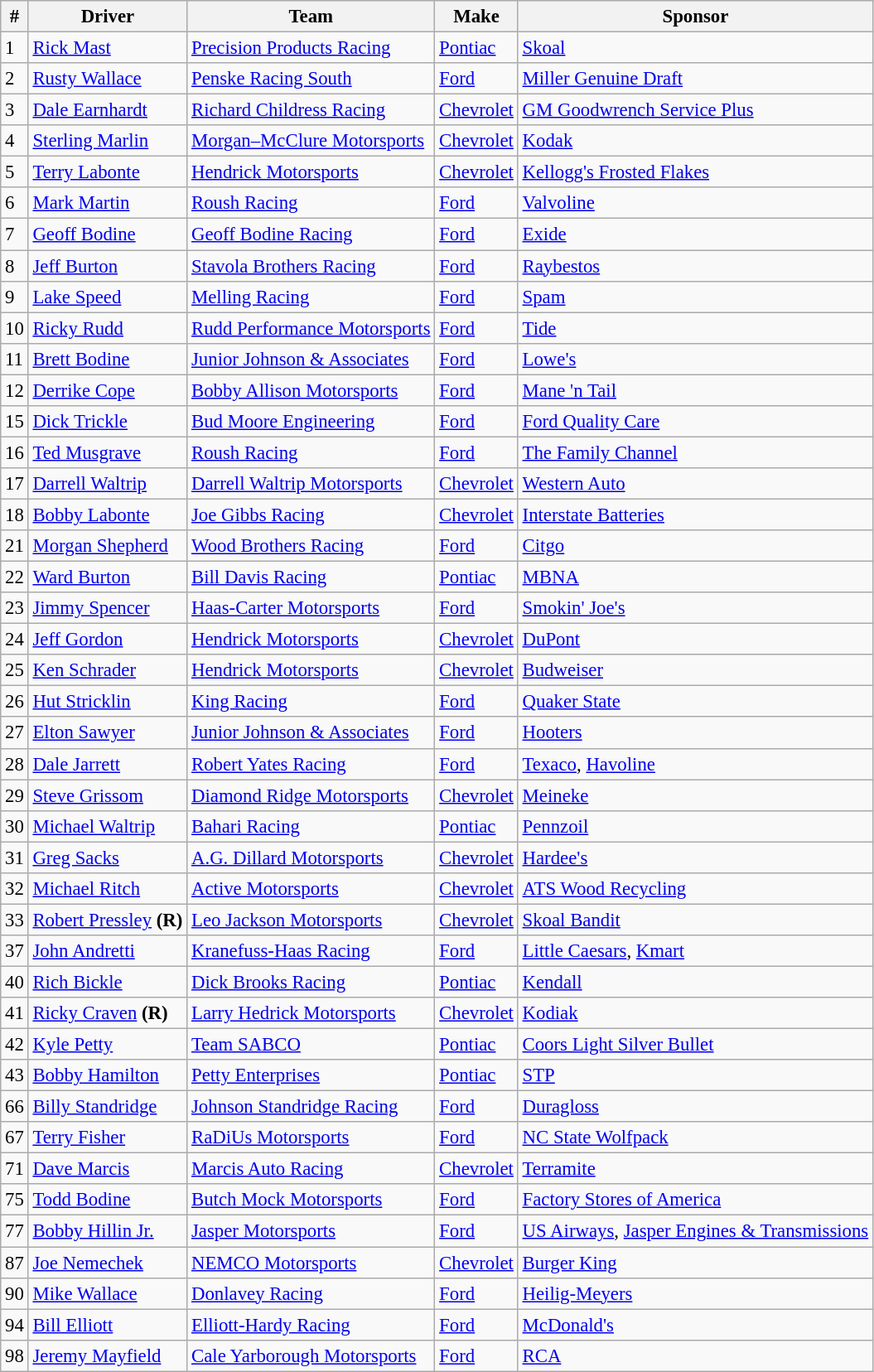<table class="wikitable" style="font-size:95%">
<tr>
<th>#</th>
<th>Driver</th>
<th>Team</th>
<th>Make</th>
<th>Sponsor</th>
</tr>
<tr>
<td>1</td>
<td><a href='#'>Rick Mast</a></td>
<td><a href='#'>Precision Products Racing</a></td>
<td><a href='#'>Pontiac</a></td>
<td><a href='#'>Skoal</a></td>
</tr>
<tr>
<td>2</td>
<td><a href='#'>Rusty Wallace</a></td>
<td><a href='#'>Penske Racing South</a></td>
<td><a href='#'>Ford</a></td>
<td><a href='#'>Miller Genuine Draft</a></td>
</tr>
<tr>
<td>3</td>
<td><a href='#'>Dale Earnhardt</a></td>
<td><a href='#'>Richard Childress Racing</a></td>
<td><a href='#'>Chevrolet</a></td>
<td><a href='#'>GM Goodwrench Service Plus</a></td>
</tr>
<tr>
<td>4</td>
<td><a href='#'>Sterling Marlin</a></td>
<td><a href='#'>Morgan–McClure Motorsports</a></td>
<td><a href='#'>Chevrolet</a></td>
<td><a href='#'>Kodak</a></td>
</tr>
<tr>
<td>5</td>
<td><a href='#'>Terry Labonte</a></td>
<td><a href='#'>Hendrick Motorsports</a></td>
<td><a href='#'>Chevrolet</a></td>
<td><a href='#'>Kellogg's Frosted Flakes</a></td>
</tr>
<tr>
<td>6</td>
<td><a href='#'>Mark Martin</a></td>
<td><a href='#'>Roush Racing</a></td>
<td><a href='#'>Ford</a></td>
<td><a href='#'>Valvoline</a></td>
</tr>
<tr>
<td>7</td>
<td><a href='#'>Geoff Bodine</a></td>
<td><a href='#'>Geoff Bodine Racing</a></td>
<td><a href='#'>Ford</a></td>
<td><a href='#'>Exide</a></td>
</tr>
<tr>
<td>8</td>
<td><a href='#'>Jeff Burton</a></td>
<td><a href='#'>Stavola Brothers Racing</a></td>
<td><a href='#'>Ford</a></td>
<td><a href='#'>Raybestos</a></td>
</tr>
<tr>
<td>9</td>
<td><a href='#'>Lake Speed</a></td>
<td><a href='#'>Melling Racing</a></td>
<td><a href='#'>Ford</a></td>
<td><a href='#'>Spam</a></td>
</tr>
<tr>
<td>10</td>
<td><a href='#'>Ricky Rudd</a></td>
<td><a href='#'>Rudd Performance Motorsports</a></td>
<td><a href='#'>Ford</a></td>
<td><a href='#'>Tide</a></td>
</tr>
<tr>
<td>11</td>
<td><a href='#'>Brett Bodine</a></td>
<td><a href='#'>Junior Johnson & Associates</a></td>
<td><a href='#'>Ford</a></td>
<td><a href='#'>Lowe's</a></td>
</tr>
<tr>
<td>12</td>
<td><a href='#'>Derrike Cope</a></td>
<td><a href='#'>Bobby Allison Motorsports</a></td>
<td><a href='#'>Ford</a></td>
<td><a href='#'>Mane 'n Tail</a></td>
</tr>
<tr>
<td>15</td>
<td><a href='#'>Dick Trickle</a></td>
<td><a href='#'>Bud Moore Engineering</a></td>
<td><a href='#'>Ford</a></td>
<td><a href='#'>Ford Quality Care</a></td>
</tr>
<tr>
<td>16</td>
<td><a href='#'>Ted Musgrave</a></td>
<td><a href='#'>Roush Racing</a></td>
<td><a href='#'>Ford</a></td>
<td><a href='#'>The Family Channel</a></td>
</tr>
<tr>
<td>17</td>
<td><a href='#'>Darrell Waltrip</a></td>
<td><a href='#'>Darrell Waltrip Motorsports</a></td>
<td><a href='#'>Chevrolet</a></td>
<td><a href='#'>Western Auto</a></td>
</tr>
<tr>
<td>18</td>
<td><a href='#'>Bobby Labonte</a></td>
<td><a href='#'>Joe Gibbs Racing</a></td>
<td><a href='#'>Chevrolet</a></td>
<td><a href='#'>Interstate Batteries</a></td>
</tr>
<tr>
<td>21</td>
<td><a href='#'>Morgan Shepherd</a></td>
<td><a href='#'>Wood Brothers Racing</a></td>
<td><a href='#'>Ford</a></td>
<td><a href='#'>Citgo</a></td>
</tr>
<tr>
<td>22</td>
<td><a href='#'>Ward Burton</a></td>
<td><a href='#'>Bill Davis Racing</a></td>
<td><a href='#'>Pontiac</a></td>
<td><a href='#'>MBNA</a></td>
</tr>
<tr>
<td>23</td>
<td><a href='#'>Jimmy Spencer</a></td>
<td><a href='#'>Haas-Carter Motorsports</a></td>
<td><a href='#'>Ford</a></td>
<td><a href='#'>Smokin' Joe's</a></td>
</tr>
<tr>
<td>24</td>
<td><a href='#'>Jeff Gordon</a></td>
<td><a href='#'>Hendrick Motorsports</a></td>
<td><a href='#'>Chevrolet</a></td>
<td><a href='#'>DuPont</a></td>
</tr>
<tr>
<td>25</td>
<td><a href='#'>Ken Schrader</a></td>
<td><a href='#'>Hendrick Motorsports</a></td>
<td><a href='#'>Chevrolet</a></td>
<td><a href='#'>Budweiser</a></td>
</tr>
<tr>
<td>26</td>
<td><a href='#'>Hut Stricklin</a></td>
<td><a href='#'>King Racing</a></td>
<td><a href='#'>Ford</a></td>
<td><a href='#'>Quaker State</a></td>
</tr>
<tr>
<td>27</td>
<td><a href='#'>Elton Sawyer</a></td>
<td><a href='#'>Junior Johnson & Associates</a></td>
<td><a href='#'>Ford</a></td>
<td><a href='#'>Hooters</a></td>
</tr>
<tr>
<td>28</td>
<td><a href='#'>Dale Jarrett</a></td>
<td><a href='#'>Robert Yates Racing</a></td>
<td><a href='#'>Ford</a></td>
<td><a href='#'>Texaco</a>, <a href='#'>Havoline</a></td>
</tr>
<tr>
<td>29</td>
<td><a href='#'>Steve Grissom</a></td>
<td><a href='#'>Diamond Ridge Motorsports</a></td>
<td><a href='#'>Chevrolet</a></td>
<td><a href='#'>Meineke</a></td>
</tr>
<tr>
<td>30</td>
<td><a href='#'>Michael Waltrip</a></td>
<td><a href='#'>Bahari Racing</a></td>
<td><a href='#'>Pontiac</a></td>
<td><a href='#'>Pennzoil</a></td>
</tr>
<tr>
<td>31</td>
<td><a href='#'>Greg Sacks</a></td>
<td><a href='#'>A.G. Dillard Motorsports</a></td>
<td><a href='#'>Chevrolet</a></td>
<td><a href='#'>Hardee's</a></td>
</tr>
<tr>
<td>32</td>
<td><a href='#'>Michael Ritch</a></td>
<td><a href='#'>Active Motorsports</a></td>
<td><a href='#'>Chevrolet</a></td>
<td><a href='#'>ATS Wood Recycling</a></td>
</tr>
<tr>
<td>33</td>
<td><a href='#'>Robert Pressley</a> <strong>(R)</strong></td>
<td><a href='#'>Leo Jackson Motorsports</a></td>
<td><a href='#'>Chevrolet</a></td>
<td><a href='#'>Skoal Bandit</a></td>
</tr>
<tr>
<td>37</td>
<td><a href='#'>John Andretti</a></td>
<td><a href='#'>Kranefuss-Haas Racing</a></td>
<td><a href='#'>Ford</a></td>
<td><a href='#'>Little Caesars</a>, <a href='#'>Kmart</a></td>
</tr>
<tr>
<td>40</td>
<td><a href='#'>Rich Bickle</a></td>
<td><a href='#'>Dick Brooks Racing</a></td>
<td><a href='#'>Pontiac</a></td>
<td><a href='#'>Kendall</a></td>
</tr>
<tr>
<td>41</td>
<td><a href='#'>Ricky Craven</a> <strong>(R)</strong></td>
<td><a href='#'>Larry Hedrick Motorsports</a></td>
<td><a href='#'>Chevrolet</a></td>
<td><a href='#'>Kodiak</a></td>
</tr>
<tr>
<td>42</td>
<td><a href='#'>Kyle Petty</a></td>
<td><a href='#'>Team SABCO</a></td>
<td><a href='#'>Pontiac</a></td>
<td><a href='#'>Coors Light Silver Bullet</a></td>
</tr>
<tr>
<td>43</td>
<td><a href='#'>Bobby Hamilton</a></td>
<td><a href='#'>Petty Enterprises</a></td>
<td><a href='#'>Pontiac</a></td>
<td><a href='#'>STP</a></td>
</tr>
<tr>
<td>66</td>
<td><a href='#'>Billy Standridge</a></td>
<td><a href='#'>Johnson Standridge Racing</a></td>
<td><a href='#'>Ford</a></td>
<td><a href='#'>Duragloss</a></td>
</tr>
<tr>
<td>67</td>
<td><a href='#'>Terry Fisher</a></td>
<td><a href='#'>RaDiUs Motorsports</a></td>
<td><a href='#'>Ford</a></td>
<td><a href='#'>NC State Wolfpack</a></td>
</tr>
<tr>
<td>71</td>
<td><a href='#'>Dave Marcis</a></td>
<td><a href='#'>Marcis Auto Racing</a></td>
<td><a href='#'>Chevrolet</a></td>
<td><a href='#'>Terramite</a></td>
</tr>
<tr>
<td>75</td>
<td><a href='#'>Todd Bodine</a></td>
<td><a href='#'>Butch Mock Motorsports</a></td>
<td><a href='#'>Ford</a></td>
<td><a href='#'>Factory Stores of America</a></td>
</tr>
<tr>
<td>77</td>
<td><a href='#'>Bobby Hillin Jr.</a></td>
<td><a href='#'>Jasper Motorsports</a></td>
<td><a href='#'>Ford</a></td>
<td><a href='#'>US Airways</a>, <a href='#'>Jasper Engines & Transmissions</a></td>
</tr>
<tr>
<td>87</td>
<td><a href='#'>Joe Nemechek</a></td>
<td><a href='#'>NEMCO Motorsports</a></td>
<td><a href='#'>Chevrolet</a></td>
<td><a href='#'>Burger King</a></td>
</tr>
<tr>
<td>90</td>
<td><a href='#'>Mike Wallace</a></td>
<td><a href='#'>Donlavey Racing</a></td>
<td><a href='#'>Ford</a></td>
<td><a href='#'>Heilig-Meyers</a></td>
</tr>
<tr>
<td>94</td>
<td><a href='#'>Bill Elliott</a></td>
<td><a href='#'>Elliott-Hardy Racing</a></td>
<td><a href='#'>Ford</a></td>
<td><a href='#'>McDonald's</a></td>
</tr>
<tr>
<td>98</td>
<td><a href='#'>Jeremy Mayfield</a></td>
<td><a href='#'>Cale Yarborough Motorsports</a></td>
<td><a href='#'>Ford</a></td>
<td><a href='#'>RCA</a></td>
</tr>
</table>
